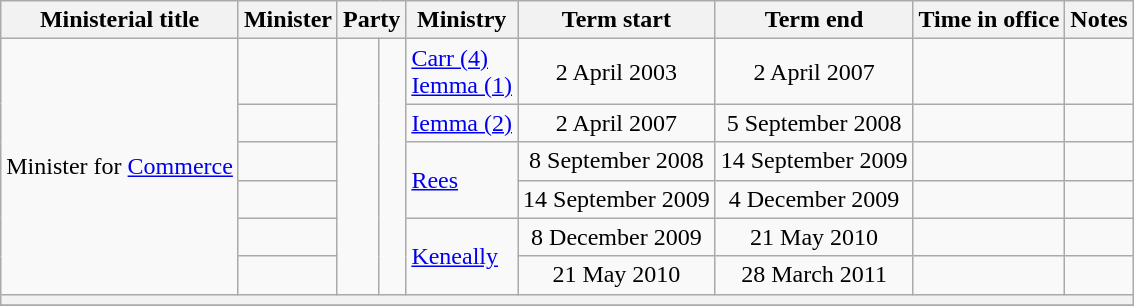<table class="wikitable sortable">
<tr>
<th>Ministerial title</th>
<th>Minister</th>
<th colspan=2>Party</th>
<th>Ministry</th>
<th>Term start</th>
<th>Term end</th>
<th>Time in office</th>
<th class="unsortable">Notes</th>
</tr>
<tr>
<td rowspan=6>Minister for <a href='#'>Commerce</a></td>
<td></td>
<td rowspan=6 > </td>
<td rowspan=6></td>
<td><a href='#'>Carr (4)</a><br><a href='#'>Iemma (1)</a></td>
<td align=center>2 April 2003</td>
<td align=center>2 April 2007</td>
<td align=right><strong></strong></td>
<td></td>
</tr>
<tr>
<td></td>
<td><a href='#'>Iemma (2)</a></td>
<td align=center>2 April 2007</td>
<td align=center>5 September 2008</td>
<td align=right></td>
<td></td>
</tr>
<tr>
<td></td>
<td rowspan=2><a href='#'>Rees</a></td>
<td align=center>8 September 2008</td>
<td align=center>14 September 2009</td>
<td align=right></td>
<td></td>
</tr>
<tr>
<td></td>
<td align=center>14 September 2009</td>
<td align=center>4 December 2009</td>
<td align=right></td>
<td></td>
</tr>
<tr>
<td></td>
<td rowspan=2><a href='#'>Keneally</a></td>
<td align=center>8 December 2009</td>
<td align=center>21 May 2010</td>
<td align=right></td>
<td></td>
</tr>
<tr>
<td></td>
<td align=center>21 May 2010</td>
<td align=center>28 March 2011</td>
<td align=right></td>
<td></td>
</tr>
<tr>
<th colspan=9></th>
</tr>
<tr>
</tr>
</table>
